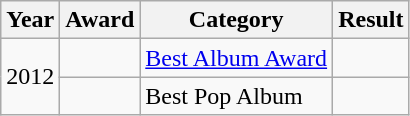<table class="wikitable">
<tr>
<th>Year</th>
<th>Award</th>
<th>Category</th>
<th>Result</th>
</tr>
<tr>
<td rowspan="2">2012</td>
<td></td>
<td><a href='#'>Best Album Award</a></td>
<td></td>
</tr>
<tr>
<td></td>
<td>Best Pop Album</td>
<td></td>
</tr>
</table>
